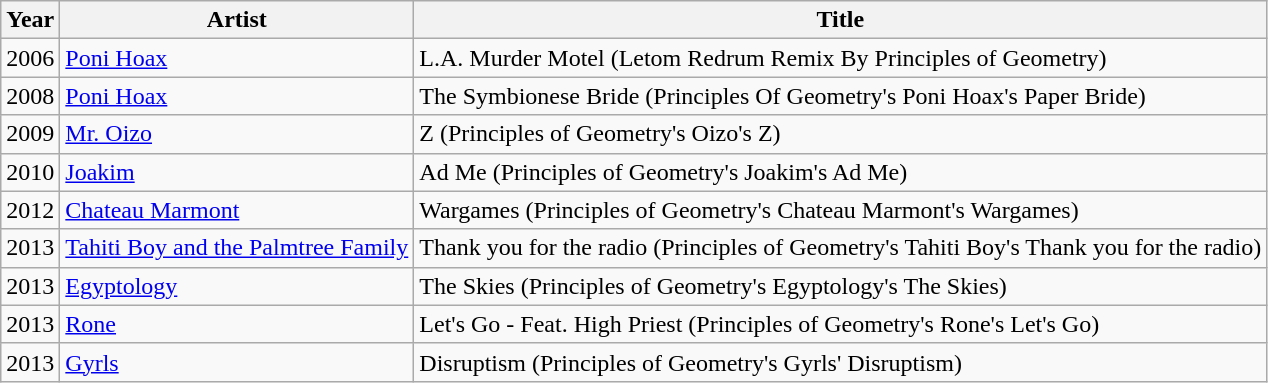<table class="wikitable">
<tr valign="top">
<th align="center">Year</th>
<th>Artist</th>
<th>Title</th>
</tr>
<tr valign="top">
<td align="center">2006</td>
<td><a href='#'>Poni Hoax</a></td>
<td>L.A. Murder Motel (Letom Redrum Remix By Principles of Geometry)</td>
</tr>
<tr valign="top">
<td align="center">2008</td>
<td><a href='#'>Poni Hoax</a></td>
<td>The Symbionese Bride (Principles Of Geometry's Poni Hoax's Paper Bride)</td>
</tr>
<tr valign="top">
<td align="center">2009</td>
<td><a href='#'>Mr. Oizo</a></td>
<td>Z (Principles of Geometry's Oizo's Z)</td>
</tr>
<tr valign="top">
<td align="center">2010</td>
<td><a href='#'>Joakim</a></td>
<td>Ad Me (Principles of Geometry's Joakim's Ad Me)</td>
</tr>
<tr valign="top">
<td align="center">2012</td>
<td><a href='#'>Chateau Marmont</a></td>
<td>Wargames (Principles of Geometry's Chateau Marmont's Wargames)</td>
</tr>
<tr valign="top">
<td align="center">2013</td>
<td><a href='#'>Tahiti Boy and the Palmtree Family</a></td>
<td>Thank you for the radio (Principles of Geometry's Tahiti Boy's Thank you for the radio)</td>
</tr>
<tr valign="top">
<td align="center">2013</td>
<td><a href='#'>Egyptology</a></td>
<td>The Skies (Principles of Geometry's Egyptology's The Skies)</td>
</tr>
<tr valign="top">
<td align="center">2013</td>
<td><a href='#'>Rone</a></td>
<td>Let's Go - Feat. High Priest (Principles of Geometry's Rone's Let's Go)</td>
</tr>
<tr valign="top">
<td align="center">2013</td>
<td><a href='#'>Gyrls</a></td>
<td>Disruptism (Principles of Geometry's Gyrls' Disruptism)</td>
</tr>
</table>
